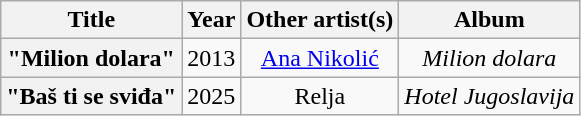<table class="wikitable plainrowheaders" style="text-align:center;">
<tr>
<th scope="col">Title</th>
<th scope="col">Year</th>
<th scope="col">Other artist(s)</th>
<th scope="col">Album</th>
</tr>
<tr>
<th scope="row">"Milion dolara"</th>
<td>2013</td>
<td><a href='#'>Ana Nikolić</a></td>
<td><em>Milion dolara</em></td>
</tr>
<tr>
<th scope="row">"Baš ti se sviđa"</th>
<td>2025</td>
<td>Relja</td>
<td><em>Hotel Jugoslavija</em></td>
</tr>
</table>
